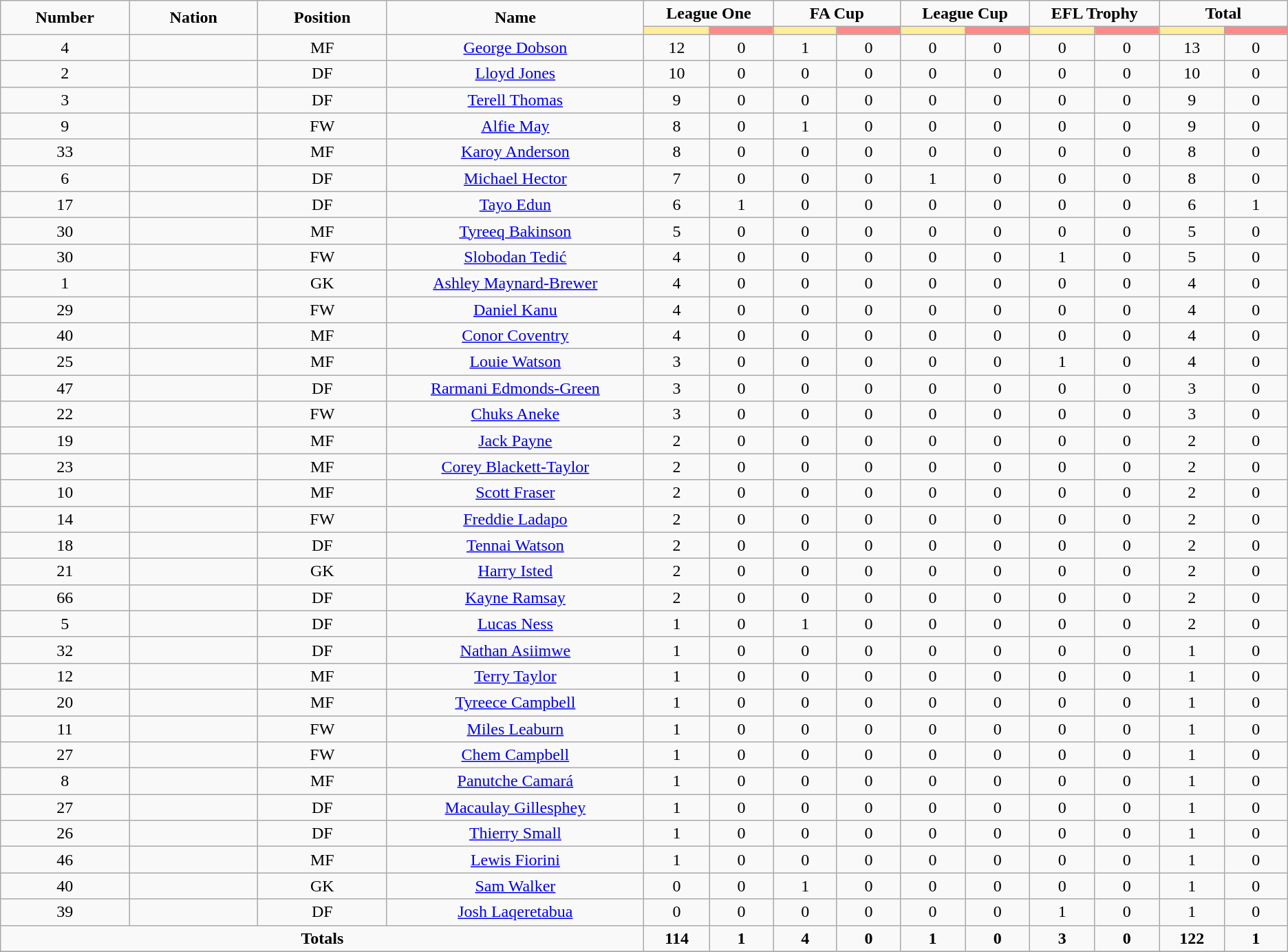<table class="wikitable" style="text-align:center;">
<tr style="text-align:center;">
<td rowspan="2"  style="width:10%; "><strong>Number</strong></td>
<td rowspan="2"  style="width:10%; "><strong>Nation</strong></td>
<td rowspan="2"  style="width:10%; "><strong>Position</strong></td>
<td rowspan="2"  style="width:20%; "><strong>Name</strong></td>
<td colspan="2"><strong>League One</strong></td>
<td colspan="2"><strong>FA Cup</strong></td>
<td colspan="2"><strong>League Cup</strong></td>
<td colspan="2"><strong>EFL Trophy</strong></td>
<td colspan="2"><strong>Total</strong></td>
</tr>
<tr>
<th style="width:60px; background:#fe9;"></th>
<th style="width:60px; background:#ff8888;"></th>
<th style="width:60px; background:#fe9;"></th>
<th style="width:60px; background:#ff8888;"></th>
<th style="width:60px; background:#fe9;"></th>
<th style="width:60px; background:#ff8888;"></th>
<th style="width:60px; background:#fe9;"></th>
<th style="width:60px; background:#ff8888;"></th>
<th style="width:60px; background:#fe9;"></th>
<th style="width:60px; background:#ff8888;"></th>
</tr>
<tr>
<td>4</td>
<td></td>
<td>MF</td>
<td><a href='#'>George Dobson</a></td>
<td>12</td>
<td>0</td>
<td>1</td>
<td>0</td>
<td>0</td>
<td>0</td>
<td>0</td>
<td>0</td>
<td>13</td>
<td>0</td>
</tr>
<tr>
<td>2</td>
<td></td>
<td>DF</td>
<td><a href='#'>Lloyd Jones</a></td>
<td>10</td>
<td>0</td>
<td>0</td>
<td>0</td>
<td>0</td>
<td>0</td>
<td>0</td>
<td>0</td>
<td>10</td>
<td>0</td>
</tr>
<tr>
<td>3</td>
<td></td>
<td>DF</td>
<td><a href='#'>Terell Thomas</a></td>
<td>9</td>
<td>0</td>
<td>0</td>
<td>0</td>
<td>0</td>
<td>0</td>
<td>0</td>
<td>0</td>
<td>9</td>
<td>0</td>
</tr>
<tr>
<td>9</td>
<td></td>
<td>FW</td>
<td><a href='#'>Alfie May</a></td>
<td>8</td>
<td>0</td>
<td>1</td>
<td>0</td>
<td>0</td>
<td>0</td>
<td>0</td>
<td>0</td>
<td>9</td>
<td>0</td>
</tr>
<tr>
<td>33</td>
<td></td>
<td>MF</td>
<td><a href='#'>Karoy Anderson</a></td>
<td>8</td>
<td>0</td>
<td>0</td>
<td>0</td>
<td>0</td>
<td>0</td>
<td>0</td>
<td>0</td>
<td>8</td>
<td>0</td>
</tr>
<tr>
<td>6</td>
<td></td>
<td>DF</td>
<td><a href='#'>Michael Hector</a></td>
<td>7</td>
<td>0</td>
<td>0</td>
<td>0</td>
<td>1</td>
<td>0</td>
<td>0</td>
<td>0</td>
<td>8</td>
<td>0</td>
</tr>
<tr>
<td>17</td>
<td></td>
<td>DF</td>
<td><a href='#'>Tayo Edun</a></td>
<td>6</td>
<td>1</td>
<td>0</td>
<td>0</td>
<td>0</td>
<td>0</td>
<td>0</td>
<td>0</td>
<td>6</td>
<td>1</td>
</tr>
<tr>
<td>30</td>
<td></td>
<td>MF</td>
<td><a href='#'>Tyreeq Bakinson</a></td>
<td>5</td>
<td>0</td>
<td>0</td>
<td>0</td>
<td>0</td>
<td>0</td>
<td>0</td>
<td>0</td>
<td>5</td>
<td>0</td>
</tr>
<tr>
<td>30</td>
<td></td>
<td>FW</td>
<td><a href='#'>Slobodan Tedić</a></td>
<td>4</td>
<td>0</td>
<td>0</td>
<td>0</td>
<td>0</td>
<td>0</td>
<td>1</td>
<td>0</td>
<td>5</td>
<td>0</td>
</tr>
<tr>
<td>1</td>
<td></td>
<td>GK</td>
<td><a href='#'>Ashley Maynard-Brewer</a></td>
<td>4</td>
<td>0</td>
<td>0</td>
<td>0</td>
<td>0</td>
<td>0</td>
<td>0</td>
<td>0</td>
<td>4</td>
<td>0</td>
</tr>
<tr>
<td>29</td>
<td></td>
<td>FW</td>
<td><a href='#'>Daniel Kanu</a></td>
<td>4</td>
<td>0</td>
<td>0</td>
<td>0</td>
<td>0</td>
<td>0</td>
<td>0</td>
<td>0</td>
<td>4</td>
<td>0</td>
</tr>
<tr>
<td>40</td>
<td></td>
<td>MF</td>
<td><a href='#'>Conor Coventry</a></td>
<td>4</td>
<td>0</td>
<td>0</td>
<td>0</td>
<td>0</td>
<td>0</td>
<td>0</td>
<td>0</td>
<td>4</td>
<td>0</td>
</tr>
<tr>
<td>25</td>
<td></td>
<td>MF</td>
<td><a href='#'>Louie Watson</a></td>
<td>3</td>
<td>0</td>
<td>0</td>
<td>0</td>
<td>0</td>
<td>0</td>
<td>1</td>
<td>0</td>
<td>4</td>
<td>0</td>
</tr>
<tr>
<td>47</td>
<td></td>
<td>DF</td>
<td><a href='#'>Rarmani Edmonds-Green</a></td>
<td>3</td>
<td>0</td>
<td>0</td>
<td>0</td>
<td>0</td>
<td>0</td>
<td>0</td>
<td>0</td>
<td>3</td>
<td>0</td>
</tr>
<tr>
<td>22</td>
<td></td>
<td>FW</td>
<td><a href='#'>Chuks Aneke</a></td>
<td>3</td>
<td>0</td>
<td>0</td>
<td>0</td>
<td>0</td>
<td>0</td>
<td>0</td>
<td>0</td>
<td>3</td>
<td>0</td>
</tr>
<tr>
<td>19</td>
<td></td>
<td>MF</td>
<td><a href='#'>Jack Payne</a></td>
<td>2</td>
<td>0</td>
<td>0</td>
<td>0</td>
<td>0</td>
<td>0</td>
<td>0</td>
<td>0</td>
<td>2</td>
<td>0</td>
</tr>
<tr>
<td>23</td>
<td></td>
<td>MF</td>
<td><a href='#'>Corey Blackett-Taylor</a></td>
<td>2</td>
<td>0</td>
<td>0</td>
<td>0</td>
<td>0</td>
<td>0</td>
<td>0</td>
<td>0</td>
<td>2</td>
<td>0</td>
</tr>
<tr>
<td>10</td>
<td></td>
<td>MF</td>
<td><a href='#'>Scott Fraser</a></td>
<td>2</td>
<td>0</td>
<td>0</td>
<td>0</td>
<td>0</td>
<td>0</td>
<td>0</td>
<td>0</td>
<td>2</td>
<td>0</td>
</tr>
<tr>
<td>14</td>
<td></td>
<td>FW</td>
<td><a href='#'>Freddie Ladapo</a></td>
<td>2</td>
<td>0</td>
<td>0</td>
<td>0</td>
<td>0</td>
<td>0</td>
<td>0</td>
<td>0</td>
<td>2</td>
<td>0</td>
</tr>
<tr>
<td>18</td>
<td></td>
<td>DF</td>
<td><a href='#'>Tennai Watson</a></td>
<td>2</td>
<td>0</td>
<td>0</td>
<td>0</td>
<td>0</td>
<td>0</td>
<td>0</td>
<td>0</td>
<td>2</td>
<td>0</td>
</tr>
<tr>
<td>21</td>
<td></td>
<td>GK</td>
<td><a href='#'>Harry Isted</a></td>
<td>2</td>
<td>0</td>
<td>0</td>
<td>0</td>
<td>0</td>
<td>0</td>
<td>0</td>
<td>0</td>
<td>2</td>
<td>0</td>
</tr>
<tr>
<td>66</td>
<td></td>
<td>DF</td>
<td><a href='#'>Kayne Ramsay</a></td>
<td>2</td>
<td>0</td>
<td>0</td>
<td>0</td>
<td>0</td>
<td>0</td>
<td>0</td>
<td>0</td>
<td>2</td>
<td>0</td>
</tr>
<tr>
<td>5</td>
<td></td>
<td>DF</td>
<td><a href='#'>Lucas Ness</a></td>
<td>1</td>
<td>0</td>
<td>1</td>
<td>0</td>
<td>0</td>
<td>0</td>
<td>0</td>
<td>0</td>
<td>2</td>
<td>0</td>
</tr>
<tr>
<td>32</td>
<td></td>
<td>DF</td>
<td><a href='#'>Nathan Asiimwe</a></td>
<td>1</td>
<td>0</td>
<td>0</td>
<td>0</td>
<td>0</td>
<td>0</td>
<td>0</td>
<td>0</td>
<td>1</td>
<td>0</td>
</tr>
<tr>
<td>12</td>
<td></td>
<td>MF</td>
<td><a href='#'>Terry Taylor</a></td>
<td>1</td>
<td>0</td>
<td>0</td>
<td>0</td>
<td>0</td>
<td>0</td>
<td>0</td>
<td>0</td>
<td>1</td>
<td>0</td>
</tr>
<tr>
<td>20</td>
<td></td>
<td>MF</td>
<td><a href='#'>Tyreece Campbell</a></td>
<td>1</td>
<td>0</td>
<td>0</td>
<td>0</td>
<td>0</td>
<td>0</td>
<td>0</td>
<td>0</td>
<td>1</td>
<td>0</td>
</tr>
<tr>
<td>11</td>
<td></td>
<td>FW</td>
<td><a href='#'>Miles Leaburn</a></td>
<td>1</td>
<td>0</td>
<td>0</td>
<td>0</td>
<td>0</td>
<td>0</td>
<td>0</td>
<td>0</td>
<td>1</td>
<td>0</td>
</tr>
<tr>
<td>27</td>
<td></td>
<td>FW</td>
<td><a href='#'>Chem Campbell</a></td>
<td>1</td>
<td>0</td>
<td>0</td>
<td>0</td>
<td>0</td>
<td>0</td>
<td>0</td>
<td>0</td>
<td>1</td>
<td>0</td>
</tr>
<tr>
<td>8</td>
<td></td>
<td>MF</td>
<td><a href='#'>Panutche Camará</a></td>
<td>1</td>
<td>0</td>
<td>0</td>
<td>0</td>
<td>0</td>
<td>0</td>
<td>0</td>
<td>0</td>
<td>1</td>
<td>0</td>
</tr>
<tr>
<td>27</td>
<td></td>
<td>DF</td>
<td><a href='#'>Macaulay Gillesphey</a></td>
<td>1</td>
<td>0</td>
<td>0</td>
<td>0</td>
<td>0</td>
<td>0</td>
<td>0</td>
<td>0</td>
<td>1</td>
<td>0</td>
</tr>
<tr>
<td>26</td>
<td></td>
<td>DF</td>
<td><a href='#'>Thierry Small</a></td>
<td>1</td>
<td>0</td>
<td>0</td>
<td>0</td>
<td>0</td>
<td>0</td>
<td>0</td>
<td>0</td>
<td>1</td>
<td>0</td>
</tr>
<tr>
<td>46</td>
<td></td>
<td>MF</td>
<td><a href='#'>Lewis Fiorini</a></td>
<td>1</td>
<td>0</td>
<td>0</td>
<td>0</td>
<td>0</td>
<td>0</td>
<td>0</td>
<td>0</td>
<td>1</td>
<td>0</td>
</tr>
<tr>
<td>40</td>
<td></td>
<td>GK</td>
<td><a href='#'>Sam Walker</a></td>
<td>0</td>
<td>0</td>
<td>1</td>
<td>0</td>
<td>0</td>
<td>0</td>
<td>0</td>
<td>0</td>
<td>1</td>
<td>0</td>
</tr>
<tr>
<td>39</td>
<td></td>
<td>DF</td>
<td><a href='#'>Josh Laqeretabua</a></td>
<td>0</td>
<td>0</td>
<td>0</td>
<td>0</td>
<td>0</td>
<td>0</td>
<td>1</td>
<td>0</td>
<td>1</td>
<td>0</td>
</tr>
<tr>
<td colspan="4"><strong>Totals</strong></td>
<td><strong>114</strong></td>
<td><strong>1</strong></td>
<td><strong>4</strong></td>
<td><strong>0</strong></td>
<td><strong>1</strong></td>
<td><strong>0</strong></td>
<td><strong>3</strong></td>
<td><strong>0</strong></td>
<td><strong>122</strong></td>
<td><strong>1</strong></td>
</tr>
<tr>
</tr>
</table>
